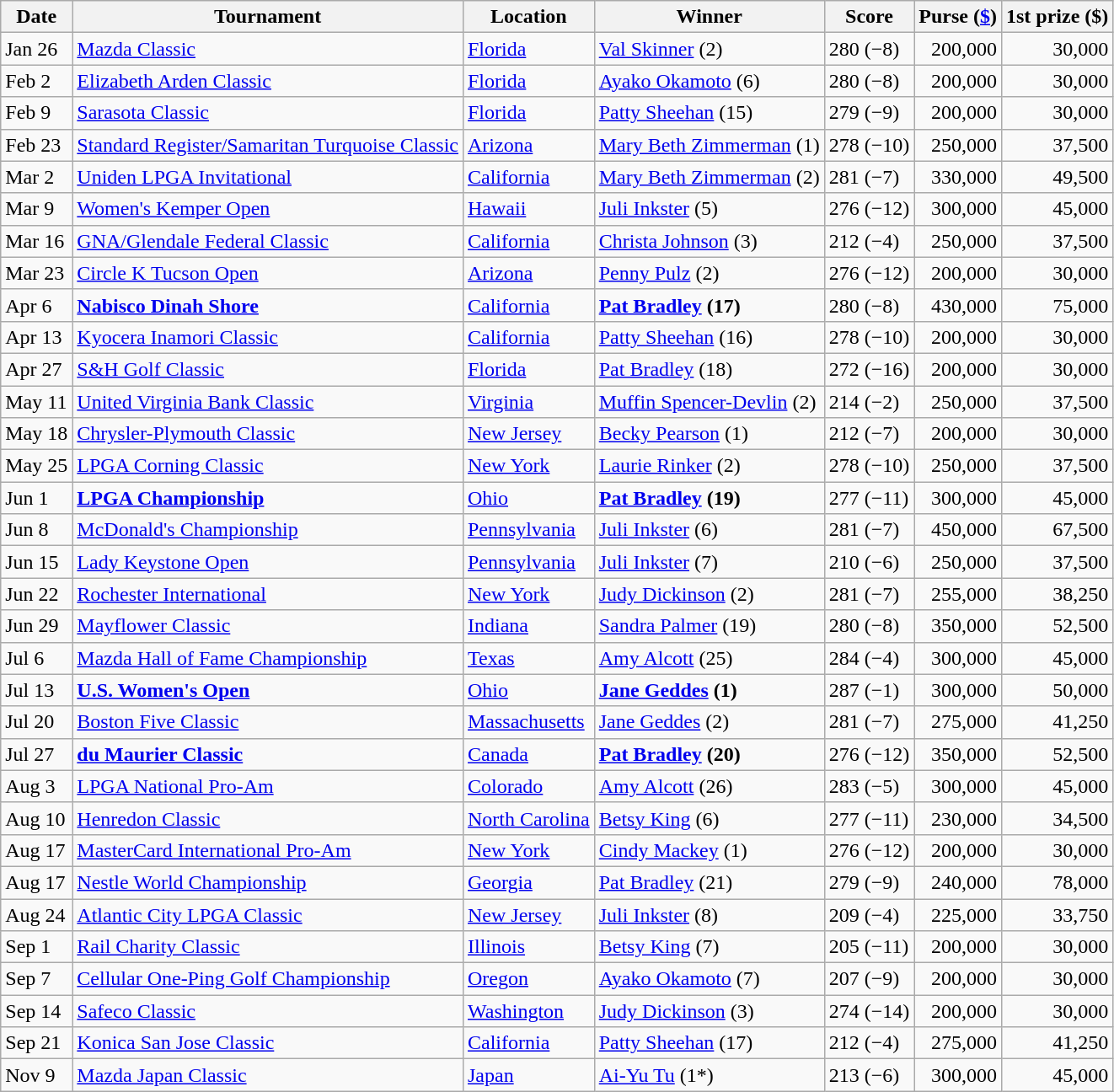<table class=wikitable>
<tr>
<th>Date</th>
<th>Tournament</th>
<th>Location</th>
<th>Winner</th>
<th>Score</th>
<th>Purse (<a href='#'>$</a>)</th>
<th>1st prize ($)</th>
</tr>
<tr>
<td>Jan 26</td>
<td><a href='#'>Mazda Classic</a></td>
<td><a href='#'>Florida</a></td>
<td> <a href='#'>Val Skinner</a> (2)</td>
<td>280 (−8)</td>
<td align=right>200,000</td>
<td align=right>30,000</td>
</tr>
<tr>
<td>Feb 2</td>
<td><a href='#'>Elizabeth Arden Classic</a></td>
<td><a href='#'>Florida</a></td>
<td> <a href='#'>Ayako Okamoto</a> (6)</td>
<td>280 (−8)</td>
<td align=right>200,000</td>
<td align=right>30,000</td>
</tr>
<tr>
<td>Feb 9</td>
<td><a href='#'>Sarasota Classic</a></td>
<td><a href='#'>Florida</a></td>
<td> <a href='#'>Patty Sheehan</a> (15)</td>
<td>279 (−9)</td>
<td align=right>200,000</td>
<td align=right>30,000</td>
</tr>
<tr>
<td>Feb 23</td>
<td><a href='#'>Standard Register/Samaritan Turquoise Classic</a></td>
<td><a href='#'>Arizona</a></td>
<td> <a href='#'>Mary Beth Zimmerman</a> (1)</td>
<td>278 (−10)</td>
<td align=right>250,000</td>
<td align=right>37,500</td>
</tr>
<tr>
<td>Mar 2</td>
<td><a href='#'>Uniden LPGA Invitational</a></td>
<td><a href='#'>California</a></td>
<td> <a href='#'>Mary Beth Zimmerman</a> (2)</td>
<td>281 (−7)</td>
<td align=right>330,000</td>
<td align=right>49,500</td>
</tr>
<tr>
<td>Mar 9</td>
<td><a href='#'>Women's Kemper Open</a></td>
<td><a href='#'>Hawaii</a></td>
<td> <a href='#'>Juli Inkster</a> (5)</td>
<td>276 (−12)</td>
<td align=right>300,000</td>
<td align=right>45,000</td>
</tr>
<tr>
<td>Mar 16</td>
<td><a href='#'>GNA/Glendale Federal Classic</a></td>
<td><a href='#'>California</a></td>
<td> <a href='#'>Christa Johnson</a> (3)</td>
<td>212 (−4)</td>
<td align=right>250,000</td>
<td align=right>37,500</td>
</tr>
<tr>
<td>Mar 23</td>
<td><a href='#'>Circle K Tucson Open</a></td>
<td><a href='#'>Arizona</a></td>
<td> <a href='#'>Penny Pulz</a> (2)</td>
<td>276 (−12)</td>
<td align=right>200,000</td>
<td align=right>30,000</td>
</tr>
<tr>
<td>Apr 6</td>
<td><strong><a href='#'>Nabisco Dinah Shore</a></strong></td>
<td><a href='#'>California</a></td>
<td> <strong><a href='#'>Pat Bradley</a> (17)</strong></td>
<td>280 (−8)</td>
<td align=right>430,000</td>
<td align=right>75,000</td>
</tr>
<tr>
<td>Apr 13</td>
<td><a href='#'>Kyocera Inamori Classic</a></td>
<td><a href='#'>California</a></td>
<td> <a href='#'>Patty Sheehan</a> (16)</td>
<td>278 (−10)</td>
<td align=right>200,000</td>
<td align=right>30,000</td>
</tr>
<tr>
<td>Apr 27</td>
<td><a href='#'>S&H Golf Classic</a></td>
<td><a href='#'>Florida</a></td>
<td> <a href='#'>Pat Bradley</a> (18)</td>
<td>272 (−16)</td>
<td align=right>200,000</td>
<td align=right>30,000</td>
</tr>
<tr>
<td>May 11</td>
<td><a href='#'>United Virginia Bank Classic</a></td>
<td><a href='#'>Virginia</a></td>
<td> <a href='#'>Muffin Spencer-Devlin</a> (2)</td>
<td>214 (−2)</td>
<td align=right>250,000</td>
<td align=right>37,500</td>
</tr>
<tr>
<td>May 18</td>
<td><a href='#'>Chrysler-Plymouth Classic</a></td>
<td><a href='#'>New Jersey</a></td>
<td> <a href='#'>Becky Pearson</a> (1)</td>
<td>212 (−7)</td>
<td align=right>200,000</td>
<td align=right>30,000</td>
</tr>
<tr>
<td>May 25</td>
<td><a href='#'>LPGA Corning Classic</a></td>
<td><a href='#'>New York</a></td>
<td> <a href='#'>Laurie Rinker</a> (2)</td>
<td>278 (−10)</td>
<td align=right>250,000</td>
<td align=right>37,500</td>
</tr>
<tr>
<td>Jun 1</td>
<td><strong><a href='#'>LPGA Championship</a></strong></td>
<td><a href='#'>Ohio</a></td>
<td> <strong><a href='#'>Pat Bradley</a> (19)</strong></td>
<td>277 (−11)</td>
<td align=right>300,000</td>
<td align=right>45,000</td>
</tr>
<tr>
<td>Jun 8</td>
<td><a href='#'>McDonald's Championship</a></td>
<td><a href='#'>Pennsylvania</a></td>
<td> <a href='#'>Juli Inkster</a> (6)</td>
<td>281 (−7)</td>
<td align=right>450,000</td>
<td align=right>67,500</td>
</tr>
<tr>
<td>Jun 15</td>
<td><a href='#'>Lady Keystone Open</a></td>
<td><a href='#'>Pennsylvania</a></td>
<td> <a href='#'>Juli Inkster</a> (7)</td>
<td>210 (−6)</td>
<td align=right>250,000</td>
<td align=right>37,500</td>
</tr>
<tr>
<td>Jun 22</td>
<td><a href='#'>Rochester International</a></td>
<td><a href='#'>New York</a></td>
<td> <a href='#'>Judy Dickinson</a> (2)</td>
<td>281 (−7)</td>
<td align=right>255,000</td>
<td align=right>38,250</td>
</tr>
<tr>
<td>Jun 29</td>
<td><a href='#'>Mayflower Classic</a></td>
<td><a href='#'>Indiana</a></td>
<td> <a href='#'>Sandra Palmer</a> (19)</td>
<td>280 (−8)</td>
<td align=right>350,000</td>
<td align=right>52,500</td>
</tr>
<tr>
<td>Jul 6</td>
<td><a href='#'>Mazda Hall of Fame Championship</a></td>
<td><a href='#'>Texas</a></td>
<td> <a href='#'>Amy Alcott</a> (25)</td>
<td>284 (−4)</td>
<td align=right>300,000</td>
<td align=right>45,000</td>
</tr>
<tr>
<td>Jul 13</td>
<td><strong><a href='#'>U.S. Women's Open</a></strong></td>
<td><a href='#'>Ohio</a></td>
<td> <strong><a href='#'>Jane Geddes</a> (1)</strong></td>
<td>287 (−1)</td>
<td align=right>300,000</td>
<td align=right>50,000</td>
</tr>
<tr>
<td>Jul 20</td>
<td><a href='#'>Boston Five Classic</a></td>
<td><a href='#'>Massachusetts</a></td>
<td> <a href='#'>Jane Geddes</a> (2)</td>
<td>281 (−7)</td>
<td align=right>275,000</td>
<td align=right>41,250</td>
</tr>
<tr>
<td>Jul 27</td>
<td><strong><a href='#'>du Maurier Classic</a></strong></td>
<td><a href='#'>Canada</a></td>
<td> <strong><a href='#'>Pat Bradley</a> (20)</strong></td>
<td>276 (−12)</td>
<td align=right>350,000</td>
<td align=right>52,500</td>
</tr>
<tr>
<td>Aug 3</td>
<td><a href='#'>LPGA National Pro-Am</a></td>
<td><a href='#'>Colorado</a></td>
<td> <a href='#'>Amy Alcott</a> (26)</td>
<td>283 (−5)</td>
<td align=right>300,000</td>
<td align=right>45,000</td>
</tr>
<tr>
<td>Aug 10</td>
<td><a href='#'>Henredon Classic</a></td>
<td><a href='#'>North Carolina</a></td>
<td> <a href='#'>Betsy King</a> (6)</td>
<td>277 (−11)</td>
<td align=right>230,000</td>
<td align=right>34,500</td>
</tr>
<tr>
<td>Aug 17</td>
<td><a href='#'>MasterCard International Pro-Am</a></td>
<td><a href='#'>New York</a></td>
<td> <a href='#'>Cindy Mackey</a> (1)</td>
<td>276 (−12)</td>
<td align=right>200,000</td>
<td align=right>30,000</td>
</tr>
<tr>
<td>Aug 17</td>
<td><a href='#'>Nestle World Championship</a></td>
<td><a href='#'>Georgia</a></td>
<td> <a href='#'>Pat Bradley</a> (21)</td>
<td>279 (−9)</td>
<td align=right>240,000</td>
<td align=right>78,000</td>
</tr>
<tr>
<td>Aug 24</td>
<td><a href='#'>Atlantic City LPGA Classic</a></td>
<td><a href='#'>New Jersey</a></td>
<td> <a href='#'>Juli Inkster</a> (8)</td>
<td>209 (−4)</td>
<td align=right>225,000</td>
<td align=right>33,750</td>
</tr>
<tr>
<td>Sep 1</td>
<td><a href='#'>Rail Charity Classic</a></td>
<td><a href='#'>Illinois</a></td>
<td> <a href='#'>Betsy King</a> (7)</td>
<td>205 (−11)</td>
<td align=right>200,000</td>
<td align=right>30,000</td>
</tr>
<tr>
<td>Sep 7</td>
<td><a href='#'>Cellular One-Ping Golf Championship</a></td>
<td><a href='#'>Oregon</a></td>
<td> <a href='#'>Ayako Okamoto</a> (7)</td>
<td>207 (−9)</td>
<td align=right>200,000</td>
<td align=right>30,000</td>
</tr>
<tr>
<td>Sep 14</td>
<td><a href='#'>Safeco Classic</a></td>
<td><a href='#'>Washington</a></td>
<td> <a href='#'>Judy Dickinson</a> (3)</td>
<td>274 (−14)</td>
<td align=right>200,000</td>
<td align=right>30,000</td>
</tr>
<tr>
<td>Sep 21</td>
<td><a href='#'>Konica San Jose Classic</a></td>
<td><a href='#'>California</a></td>
<td> <a href='#'>Patty Sheehan</a> (17)</td>
<td>212 (−4)</td>
<td align=right>275,000</td>
<td align=right>41,250</td>
</tr>
<tr>
<td>Nov 9</td>
<td><a href='#'>Mazda Japan Classic</a></td>
<td><a href='#'>Japan</a></td>
<td> <a href='#'>Ai-Yu Tu</a> (1*)</td>
<td>213 (−6)</td>
<td align=right>300,000</td>
<td align=right>45,000</td>
</tr>
</table>
